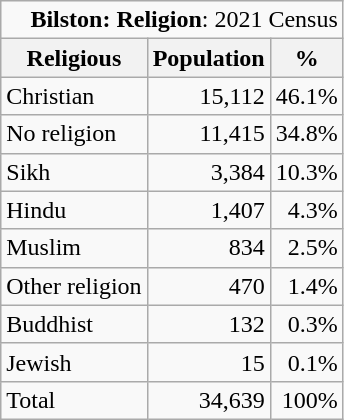<table class="wikitable">
<tr>
<td colspan="14" style="text-align:right;"><strong>Bilston: Religion</strong>: 2021 Census</td>
</tr>
<tr>
<th>Religious</th>
<th>Population</th>
<th>%</th>
</tr>
<tr>
<td>Christian</td>
<td style="text-align:right;">15,112</td>
<td style="text-align:right;">46.1%</td>
</tr>
<tr>
<td>No religion</td>
<td style="text-align:right;">11,415</td>
<td style="text-align:right;">34.8%</td>
</tr>
<tr>
<td>Sikh</td>
<td style="text-align:right;">3,384</td>
<td style="text-align:right;">10.3%</td>
</tr>
<tr>
<td>Hindu</td>
<td style="text-align:right;">1,407</td>
<td style="text-align:right;">4.3%</td>
</tr>
<tr>
<td>Muslim</td>
<td style="text-align:right;">834</td>
<td style="text-align:right;">2.5%</td>
</tr>
<tr>
<td>Other religion</td>
<td style="text-align:right;">470</td>
<td style="text-align:right;">1.4%</td>
</tr>
<tr>
<td>Buddhist</td>
<td style="text-align:right;">132</td>
<td style="text-align:right;">0.3%</td>
</tr>
<tr>
<td>Jewish</td>
<td style="text-align:right;">15</td>
<td style="text-align:right;">0.1%</td>
</tr>
<tr>
<td>Total</td>
<td style="text-align:right;">34,639</td>
<td style="text-align:right;">100%</td>
</tr>
</table>
